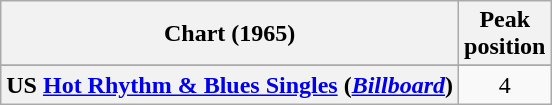<table class="wikitable sortable plainrowheaders" style="text-align:center">
<tr>
<th scope="col">Chart (1965)</th>
<th scope="col">Peak<br> position</th>
</tr>
<tr>
</tr>
<tr>
<th scope="row">US <a href='#'>Hot Rhythm & Blues Singles</a> (<em><a href='#'>Billboard</a></em>)</th>
<td align="center">4</td>
</tr>
</table>
